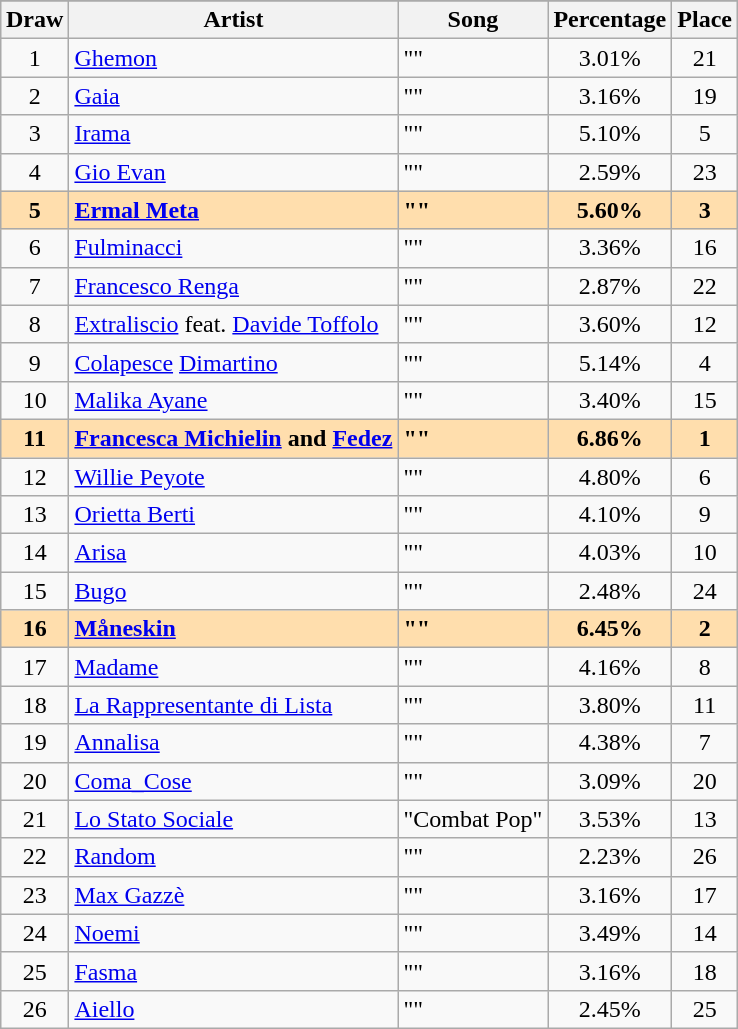<table class="sortable wikitable" style="margin: 1em auto 1em auto; text-align:center">
<tr>
</tr>
<tr>
<th>Draw</th>
<th>Artist</th>
<th>Song</th>
<th>Percentage</th>
<th>Place</th>
</tr>
<tr>
<td>1</td>
<td align="left"><a href='#'>Ghemon</a></td>
<td align="left">""</td>
<td>3.01%</td>
<td>21</td>
</tr>
<tr>
<td>2</td>
<td align="left"><a href='#'>Gaia</a></td>
<td align="left">""</td>
<td>3.16%</td>
<td>19</td>
</tr>
<tr>
<td>3</td>
<td align="left"><a href='#'>Irama</a></td>
<td align="left">""</td>
<td>5.10%</td>
<td>5</td>
</tr>
<tr>
<td>4</td>
<td align="left"><a href='#'>Gio Evan</a></td>
<td align="left">""</td>
<td>2.59%</td>
<td>23</td>
</tr>
<tr style="font-weight:bold; background:navajowhite;">
<td>5</td>
<td align="left"><a href='#'>Ermal Meta</a></td>
<td align="left">""</td>
<td>5.60%</td>
<td>3</td>
</tr>
<tr>
<td>6</td>
<td align="left"><a href='#'>Fulminacci</a></td>
<td align="left">""</td>
<td>3.36%</td>
<td>16</td>
</tr>
<tr>
<td>7</td>
<td align="left"><a href='#'>Francesco Renga</a></td>
<td align="left">""</td>
<td>2.87%</td>
<td>22</td>
</tr>
<tr>
<td>8</td>
<td align="left"><a href='#'>Extraliscio</a> feat. <a href='#'>Davide Toffolo</a></td>
<td align="left">""</td>
<td>3.60%</td>
<td>12</td>
</tr>
<tr>
<td>9</td>
<td align="left"><a href='#'>Colapesce</a> <a href='#'>Dimartino</a></td>
<td align="left">""</td>
<td>5.14%</td>
<td>4</td>
</tr>
<tr>
<td>10</td>
<td align="left"><a href='#'>Malika Ayane</a></td>
<td align="left">""</td>
<td>3.40%</td>
<td>15</td>
</tr>
<tr style="font-weight:bold; background:navajowhite;">
<td>11</td>
<td align="left"><a href='#'>Francesca Michielin</a> and <a href='#'>Fedez</a></td>
<td align="left">""</td>
<td>6.86%</td>
<td>1</td>
</tr>
<tr>
<td>12</td>
<td align="left"><a href='#'>Willie Peyote</a></td>
<td align="left">""</td>
<td>4.80%</td>
<td>6</td>
</tr>
<tr>
<td>13</td>
<td align="left"><a href='#'>Orietta Berti</a></td>
<td align="left">""</td>
<td>4.10%</td>
<td>9</td>
</tr>
<tr>
<td>14</td>
<td align="left"><a href='#'>Arisa</a></td>
<td align="left">""</td>
<td>4.03%</td>
<td>10</td>
</tr>
<tr>
<td>15</td>
<td align="left"><a href='#'>Bugo</a></td>
<td align="left">""</td>
<td>2.48%</td>
<td>24</td>
</tr>
<tr style="font-weight:bold; background:navajowhite;">
<td>16</td>
<td align="left"><a href='#'>Måneskin</a></td>
<td align="left">""</td>
<td>6.45%</td>
<td>2</td>
</tr>
<tr>
<td>17</td>
<td align="left"><a href='#'>Madame</a></td>
<td align="left">""</td>
<td>4.16%</td>
<td>8</td>
</tr>
<tr>
<td>18</td>
<td align="left"><a href='#'>La Rappresentante di Lista</a></td>
<td align="left">""</td>
<td>3.80%</td>
<td>11</td>
</tr>
<tr>
<td>19</td>
<td align="left"><a href='#'>Annalisa</a></td>
<td align="left">""</td>
<td>4.38%</td>
<td>7</td>
</tr>
<tr>
<td>20</td>
<td align="left"><a href='#'>Coma_Cose</a></td>
<td align="left">""</td>
<td>3.09%</td>
<td>20</td>
</tr>
<tr>
<td>21</td>
<td align="left"><a href='#'>Lo Stato Sociale</a></td>
<td align="left">"Combat Pop"</td>
<td>3.53%</td>
<td>13</td>
</tr>
<tr>
<td>22</td>
<td align="left"><a href='#'>Random</a></td>
<td align="left">""</td>
<td>2.23%</td>
<td>26</td>
</tr>
<tr>
<td>23</td>
<td align="left"><a href='#'>Max Gazzè</a></td>
<td align="left">""</td>
<td>3.16%</td>
<td>17</td>
</tr>
<tr>
<td>24</td>
<td align="left"><a href='#'>Noemi</a></td>
<td align="left">""</td>
<td>3.49%</td>
<td>14</td>
</tr>
<tr>
<td>25</td>
<td align="left"><a href='#'>Fasma</a></td>
<td align="left">""</td>
<td>3.16%</td>
<td>18</td>
</tr>
<tr>
<td>26</td>
<td align="left"><a href='#'>Aiello</a></td>
<td align="left">""</td>
<td>2.45%</td>
<td>25</td>
</tr>
</table>
